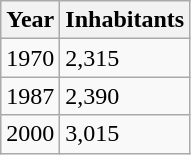<table class="wikitable sortable">
<tr>
<th>Year</th>
<th>Inhabitants</th>
</tr>
<tr>
<td>1970</td>
<td>2,315</td>
</tr>
<tr>
<td>1987</td>
<td>2,390</td>
</tr>
<tr>
<td>2000</td>
<td>3,015</td>
</tr>
</table>
